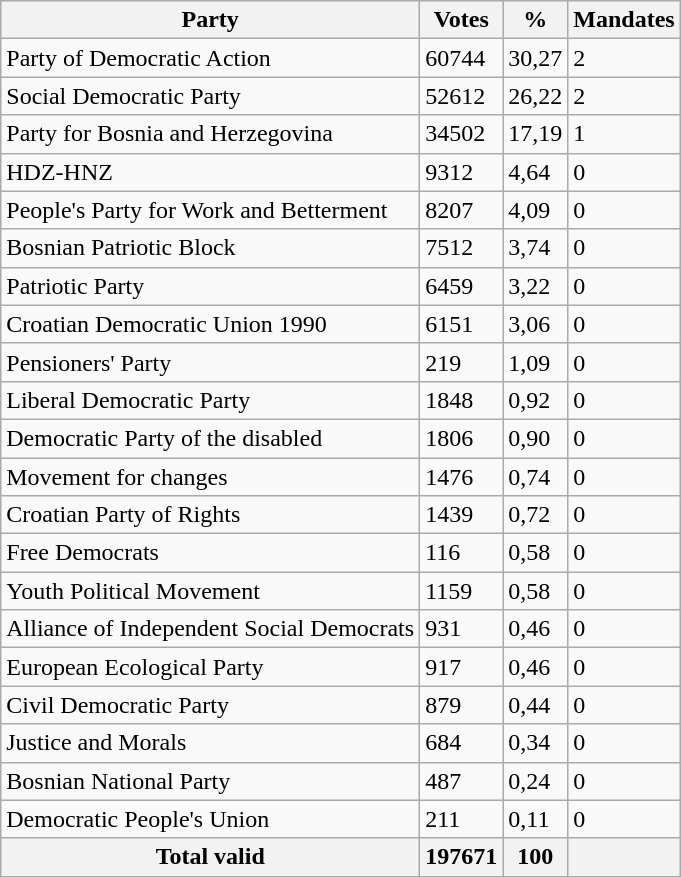<table class="wikitable" style ="text-align: left">
<tr>
<th>Party</th>
<th>Votes</th>
<th>%</th>
<th>Mandates</th>
</tr>
<tr>
<td>Party of Democratic Action</td>
<td>60744</td>
<td>30,27</td>
<td>2</td>
</tr>
<tr>
<td>Social Democratic Party</td>
<td>52612</td>
<td>26,22</td>
<td>2</td>
</tr>
<tr>
<td>Party for Bosnia and Herzegovina</td>
<td>34502</td>
<td>17,19</td>
<td>1</td>
</tr>
<tr>
<td>HDZ-HNZ</td>
<td>9312</td>
<td>4,64</td>
<td>0</td>
</tr>
<tr>
<td>People's Party for Work and Betterment</td>
<td>8207</td>
<td>4,09</td>
<td>0</td>
</tr>
<tr>
<td>Bosnian Patriotic Block</td>
<td>7512</td>
<td>3,74</td>
<td>0</td>
</tr>
<tr>
<td>Patriotic Party</td>
<td>6459</td>
<td>3,22</td>
<td>0</td>
</tr>
<tr>
<td>Croatian Democratic Union 1990</td>
<td>6151</td>
<td>3,06</td>
<td>0</td>
</tr>
<tr>
<td>Pensioners' Party</td>
<td>219</td>
<td>1,09</td>
<td>0</td>
</tr>
<tr>
<td>Liberal Democratic Party</td>
<td>1848</td>
<td>0,92</td>
<td>0</td>
</tr>
<tr>
<td>Democratic Party of the disabled</td>
<td>1806</td>
<td>0,90</td>
<td>0</td>
</tr>
<tr>
<td>Movement for changes</td>
<td>1476</td>
<td>0,74</td>
<td>0</td>
</tr>
<tr>
<td>Croatian Party of Rights</td>
<td>1439</td>
<td>0,72</td>
<td>0</td>
</tr>
<tr>
<td>Free Democrats</td>
<td>116</td>
<td>0,58</td>
<td>0</td>
</tr>
<tr>
<td>Youth Political Movement</td>
<td>1159</td>
<td>0,58</td>
<td>0</td>
</tr>
<tr>
<td>Alliance of Independent Social Democrats</td>
<td>931</td>
<td>0,46</td>
<td>0</td>
</tr>
<tr>
<td>European Ecological Party</td>
<td>917</td>
<td>0,46</td>
<td>0</td>
</tr>
<tr>
<td>Civil Democratic Party</td>
<td>879</td>
<td>0,44</td>
<td>0</td>
</tr>
<tr>
<td>Justice and Morals</td>
<td>684</td>
<td>0,34</td>
<td>0</td>
</tr>
<tr>
<td>Bosnian National Party</td>
<td>487</td>
<td>0,24</td>
<td>0</td>
</tr>
<tr>
<td>Democratic People's Union</td>
<td>211</td>
<td>0,11</td>
<td>0</td>
</tr>
<tr>
<th>Total valid</th>
<th>197671</th>
<th>100</th>
<th></th>
</tr>
</table>
